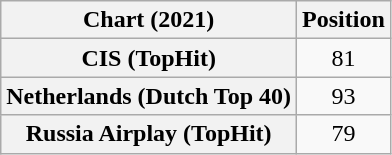<table class="wikitable sortable plainrowheaders" style="text-align:center;">
<tr>
<th scope="col">Chart (2021)</th>
<th scope="col">Position</th>
</tr>
<tr>
<th scope="row">CIS (TopHit)</th>
<td>81</td>
</tr>
<tr>
<th scope="row">Netherlands (Dutch Top 40)</th>
<td>93</td>
</tr>
<tr>
<th scope="row">Russia Airplay (TopHit)</th>
<td>79</td>
</tr>
</table>
